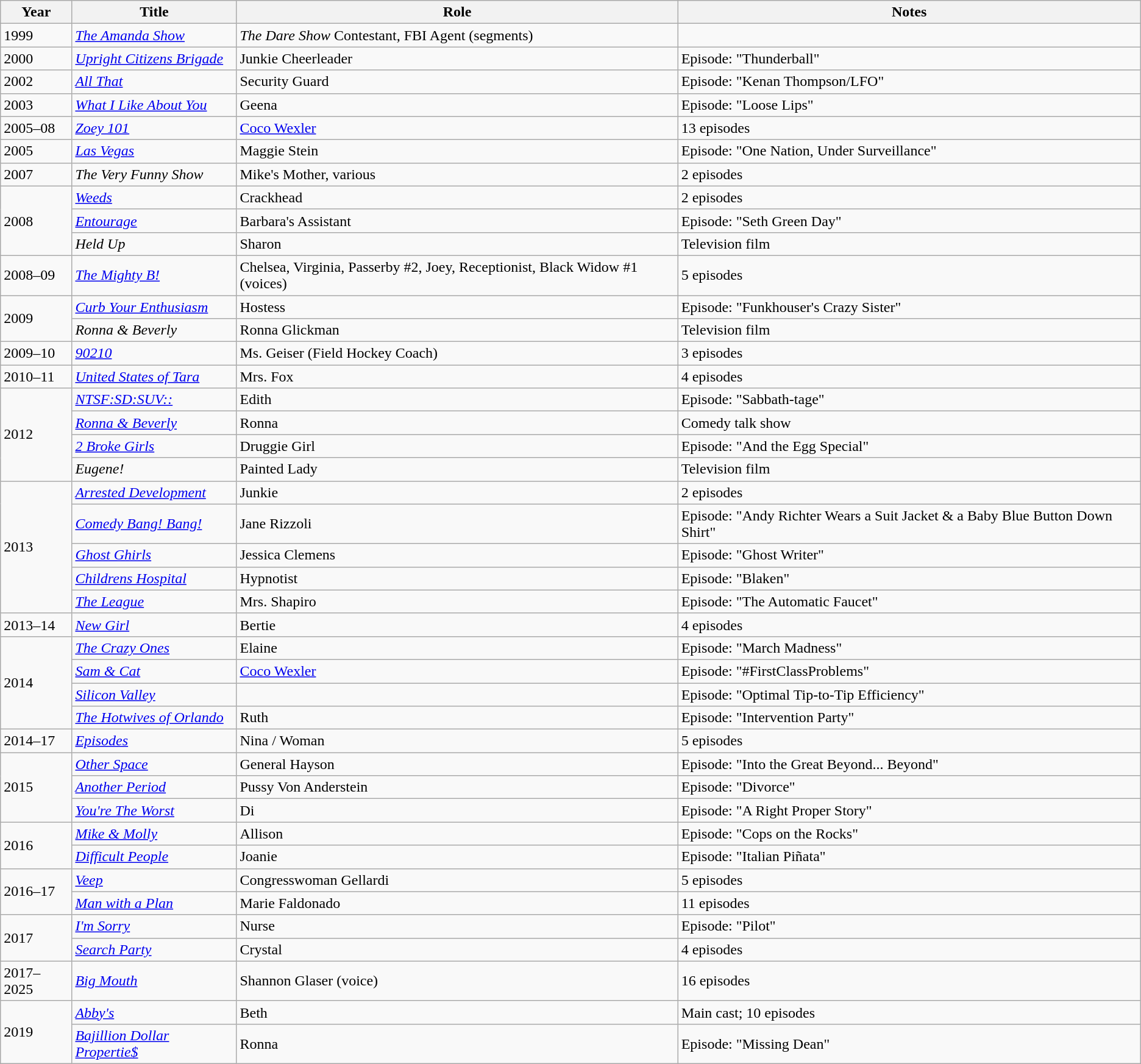<table class="wikitable sortable">
<tr>
<th>Year</th>
<th>Title</th>
<th>Role</th>
<th class="unsortable">Notes</th>
</tr>
<tr>
<td>1999</td>
<td><em><a href='#'>The Amanda Show</a></em></td>
<td><em>The Dare Show</em> Contestant, FBI Agent (segments)</td>
<td></td>
</tr>
<tr>
<td>2000</td>
<td><em><a href='#'>Upright Citizens Brigade</a></em></td>
<td>Junkie Cheerleader</td>
<td>Episode: "Thunderball"</td>
</tr>
<tr>
<td>2002</td>
<td><em><a href='#'>All That</a></em></td>
<td>Security Guard</td>
<td>Episode: "Kenan Thompson/LFO"</td>
</tr>
<tr>
<td>2003</td>
<td><em><a href='#'>What I Like About You</a></em></td>
<td>Geena</td>
<td>Episode: "Loose Lips"</td>
</tr>
<tr>
<td>2005–08</td>
<td><em><a href='#'>Zoey 101</a></em></td>
<td><a href='#'>Coco Wexler</a></td>
<td>13 episodes</td>
</tr>
<tr>
<td>2005</td>
<td><em><a href='#'>Las Vegas</a></em></td>
<td>Maggie Stein</td>
<td>Episode: "One Nation, Under Surveillance"</td>
</tr>
<tr>
<td>2007</td>
<td><em>The Very Funny Show</em></td>
<td>Mike's Mother, various</td>
<td>2 episodes</td>
</tr>
<tr>
<td rowspan=3>2008</td>
<td><em><a href='#'>Weeds</a></em></td>
<td>Crackhead</td>
<td>2 episodes</td>
</tr>
<tr>
<td><em><a href='#'>Entourage</a></em></td>
<td>Barbara's Assistant</td>
<td>Episode: "Seth Green Day"</td>
</tr>
<tr>
<td><em>Held Up</em></td>
<td>Sharon</td>
<td>Television film</td>
</tr>
<tr>
<td>2008–09</td>
<td><em><a href='#'>The Mighty B!</a></em></td>
<td>Chelsea, Virginia, Passerby #2, Joey, Receptionist, Black Widow #1 (voices)</td>
<td>5 episodes</td>
</tr>
<tr>
<td rowspan=2>2009</td>
<td><em><a href='#'>Curb Your Enthusiasm</a></em></td>
<td>Hostess</td>
<td>Episode: "Funkhouser's Crazy Sister"</td>
</tr>
<tr>
<td><em>Ronna & Beverly</em></td>
<td>Ronna Glickman</td>
<td>Television film</td>
</tr>
<tr>
<td>2009–10</td>
<td><em><a href='#'>90210</a></em></td>
<td>Ms. Geiser (Field Hockey Coach)</td>
<td>3 episodes</td>
</tr>
<tr>
<td>2010–11</td>
<td><em><a href='#'>United States of Tara</a></em></td>
<td>Mrs. Fox</td>
<td>4 episodes</td>
</tr>
<tr>
<td rowspan=4>2012</td>
<td><em><a href='#'>NTSF:SD:SUV::</a></em></td>
<td>Edith</td>
<td>Episode: "Sabbath-tage"</td>
</tr>
<tr>
<td><em><a href='#'>Ronna & Beverly</a></em></td>
<td>Ronna</td>
<td>Comedy talk show</td>
</tr>
<tr>
<td><em><a href='#'>2 Broke Girls</a></em></td>
<td>Druggie Girl</td>
<td>Episode: "And the Egg Special"</td>
</tr>
<tr>
<td><em>Eugene!</em></td>
<td>Painted Lady</td>
<td>Television film</td>
</tr>
<tr>
<td rowspan=5>2013</td>
<td><em><a href='#'>Arrested Development</a></em></td>
<td>Junkie</td>
<td>2 episodes</td>
</tr>
<tr>
<td><em><a href='#'>Comedy Bang! Bang!</a></em></td>
<td>Jane Rizzoli</td>
<td>Episode: "Andy Richter Wears a Suit Jacket & a Baby Blue Button Down Shirt"</td>
</tr>
<tr>
<td><em><a href='#'>Ghost Ghirls</a></em></td>
<td>Jessica Clemens</td>
<td>Episode: "Ghost Writer"</td>
</tr>
<tr>
<td><em><a href='#'>Childrens Hospital</a></em></td>
<td>Hypnotist</td>
<td>Episode: "Blaken"</td>
</tr>
<tr>
<td><em><a href='#'>The League</a></em></td>
<td>Mrs. Shapiro</td>
<td>Episode: "The Automatic Faucet"</td>
</tr>
<tr>
<td>2013–14</td>
<td><em><a href='#'>New Girl</a></em></td>
<td>Bertie</td>
<td>4 episodes</td>
</tr>
<tr>
<td rowspan=4>2014</td>
<td><em><a href='#'>The Crazy Ones</a></em></td>
<td>Elaine</td>
<td>Episode: "March Madness"</td>
</tr>
<tr>
<td><em><a href='#'>Sam & Cat</a></em></td>
<td><a href='#'>Coco Wexler</a></td>
<td>Episode: "#FirstClassProblems"</td>
</tr>
<tr>
<td><em><a href='#'>Silicon Valley</a></em></td>
<td></td>
<td>Episode: "Optimal Tip-to-Tip Efficiency"</td>
</tr>
<tr>
<td><em><a href='#'>The Hotwives of Orlando</a></em></td>
<td>Ruth</td>
<td>Episode: "Intervention Party"</td>
</tr>
<tr>
<td>2014–17</td>
<td><em><a href='#'>Episodes</a></em></td>
<td>Nina / Woman</td>
<td>5 episodes</td>
</tr>
<tr>
<td rowspan=3>2015</td>
<td><em><a href='#'>Other Space</a></em></td>
<td>General Hayson</td>
<td>Episode: "Into the Great Beyond... Beyond"</td>
</tr>
<tr>
<td><em><a href='#'>Another Period</a></em></td>
<td>Pussy Von Anderstein</td>
<td>Episode: "Divorce"</td>
</tr>
<tr>
<td><em><a href='#'>You're The Worst</a></em></td>
<td>Di</td>
<td>Episode: "A Right Proper Story"</td>
</tr>
<tr>
<td rowspan=2>2016</td>
<td><em><a href='#'>Mike & Molly</a></em></td>
<td>Allison</td>
<td>Episode: "Cops on the Rocks"</td>
</tr>
<tr>
<td><em><a href='#'>Difficult People</a></em></td>
<td>Joanie</td>
<td>Episode: "Italian Piñata"</td>
</tr>
<tr>
<td rowspan=2>2016–17</td>
<td><em><a href='#'>Veep</a></em></td>
<td>Congresswoman Gellardi</td>
<td>5 episodes</td>
</tr>
<tr>
<td><em><a href='#'>Man with a Plan</a></em></td>
<td>Marie Faldonado</td>
<td>11 episodes</td>
</tr>
<tr>
<td rowspan=2>2017</td>
<td><em><a href='#'>I'm Sorry</a></em></td>
<td>Nurse</td>
<td>Episode: "Pilot"</td>
</tr>
<tr>
<td><em><a href='#'>Search Party</a></em></td>
<td>Crystal</td>
<td>4 episodes</td>
</tr>
<tr>
<td>2017–2025</td>
<td><em><a href='#'>Big Mouth</a></em></td>
<td>Shannon Glaser (voice)</td>
<td>16 episodes</td>
</tr>
<tr>
<td rowspan=2>2019</td>
<td><em><a href='#'>Abby's</a></em></td>
<td>Beth</td>
<td>Main cast; 10 episodes</td>
</tr>
<tr>
<td><em><a href='#'>Bajillion Dollar Propertie$</a></em></td>
<td>Ronna</td>
<td>Episode: "Missing Dean"</td>
</tr>
</table>
